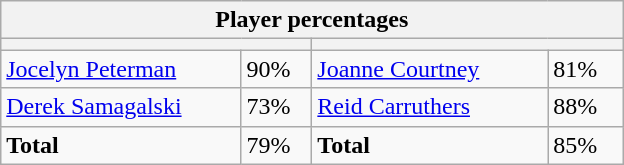<table class="wikitable">
<tr>
<th colspan=4 width=400>Player percentages</th>
</tr>
<tr>
<th colspan=2 width=200 style="white-space:nowrap;"> </th>
<th colspan=2 width=200 style="white-space:nowrap;"></th>
</tr>
<tr>
<td><a href='#'>Jocelyn Peterman</a></td>
<td>90%</td>
<td><a href='#'>Joanne Courtney</a></td>
<td>81%</td>
</tr>
<tr>
<td><a href='#'>Derek Samagalski</a></td>
<td>73%</td>
<td><a href='#'>Reid Carruthers</a></td>
<td>88%</td>
</tr>
<tr>
<td><strong>Total</strong></td>
<td>79%</td>
<td><strong>Total</strong></td>
<td>85%</td>
</tr>
</table>
